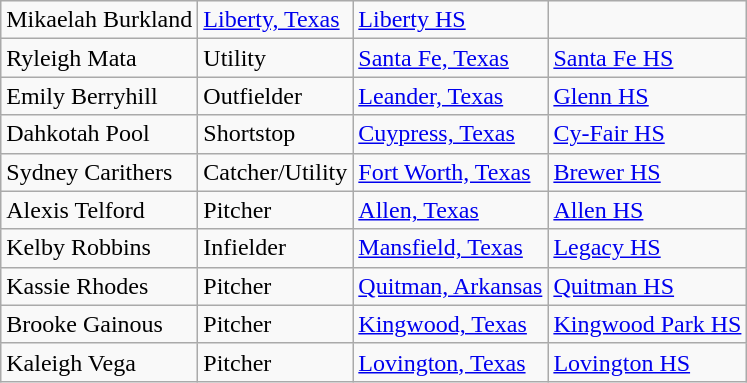<table class="wikitable">
<tr>
<td>Mikaelah Burkland</td>
<td><a href='#'>Liberty, Texas</a></td>
<td><a href='#'>Liberty HS</a></td>
</tr>
<tr>
<td>Ryleigh Mata</td>
<td>Utility</td>
<td><a href='#'>Santa Fe, Texas</a></td>
<td><a href='#'>Santa Fe HS</a></td>
</tr>
<tr>
<td>Emily Berryhill</td>
<td>Outfielder</td>
<td><a href='#'>Leander, Texas</a></td>
<td><a href='#'>Glenn HS</a></td>
</tr>
<tr>
<td>Dahkotah Pool</td>
<td>Shortstop</td>
<td><a href='#'>Cuypress, Texas</a></td>
<td><a href='#'>Cy-Fair HS</a></td>
</tr>
<tr>
<td>Sydney Carithers</td>
<td>Catcher/Utility</td>
<td><a href='#'>Fort Worth, Texas</a></td>
<td><a href='#'>Brewer HS</a></td>
</tr>
<tr>
<td>Alexis Telford</td>
<td>Pitcher</td>
<td><a href='#'>Allen, Texas</a></td>
<td><a href='#'>Allen HS</a></td>
</tr>
<tr>
<td>Kelby Robbins</td>
<td>Infielder</td>
<td><a href='#'>Mansfield, Texas</a></td>
<td><a href='#'>Legacy HS</a></td>
</tr>
<tr>
<td>Kassie Rhodes</td>
<td>Pitcher</td>
<td><a href='#'>Quitman, Arkansas</a></td>
<td><a href='#'>Quitman HS</a></td>
</tr>
<tr>
<td>Brooke Gainous</td>
<td>Pitcher</td>
<td><a href='#'>Kingwood, Texas</a></td>
<td><a href='#'>Kingwood Park HS</a></td>
</tr>
<tr>
<td>Kaleigh Vega</td>
<td>Pitcher</td>
<td><a href='#'>Lovington, Texas</a></td>
<td><a href='#'>Lovington HS</a></td>
</tr>
</table>
